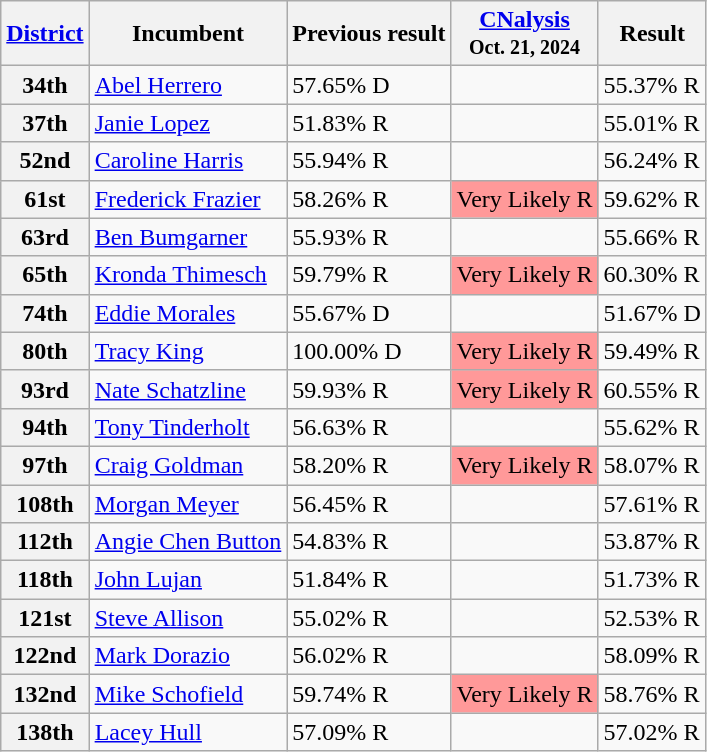<table class="wikitable sortable">
<tr>
<th><a href='#'>District</a></th>
<th>Incumbent</th>
<th>Previous result</th>
<th><a href='#'>CNalysis</a><br><small>Oct. 21, 2024</small></th>
<th>Result</th>
</tr>
<tr>
<th>34th</th>
<td><a href='#'>Abel Herrero</a><br></td>
<td>57.65% D</td>
<td></td>
<td>55.37% R</td>
</tr>
<tr>
<th>37th</th>
<td><a href='#'>Janie Lopez</a></td>
<td>51.83% R</td>
<td></td>
<td>55.01% R</td>
</tr>
<tr>
<th>52nd</th>
<td><a href='#'>Caroline Harris</a></td>
<td>55.94% R</td>
<td></td>
<td>56.24% R</td>
</tr>
<tr>
<th>61st</th>
<td><a href='#'>Frederick Frazier</a><br></td>
<td>58.26% R</td>
<td style="background:#f99" data-sort-value="3.5">Very Likely R</td>
<td>59.62% R</td>
</tr>
<tr>
<th>63rd</th>
<td><a href='#'>Ben Bumgarner</a></td>
<td>55.93% R</td>
<td></td>
<td>55.66% R</td>
</tr>
<tr>
<th>65th</th>
<td><a href='#'>Kronda Thimesch</a><br></td>
<td>59.79% R</td>
<td style="background:#f99" data-sort-value="3.5">Very Likely R</td>
<td>60.30% R</td>
</tr>
<tr>
<th>74th</th>
<td><a href='#'>Eddie Morales</a></td>
<td>55.67% D</td>
<td></td>
<td>51.67% D</td>
</tr>
<tr>
<th>80th</th>
<td><a href='#'>Tracy King</a><br></td>
<td>100.00% D</td>
<td style="background:#f99" data-sort-value="3.5">Very Likely R </td>
<td>59.49% R</td>
</tr>
<tr>
<th>93rd</th>
<td><a href='#'>Nate Schatzline</a></td>
<td>59.93% R</td>
<td style="background:#f99" data-sort-value="3.5">Very Likely R</td>
<td>60.55% R</td>
</tr>
<tr>
<th>94th</th>
<td><a href='#'>Tony Tinderholt</a></td>
<td>56.63% R</td>
<td></td>
<td>55.62% R</td>
</tr>
<tr>
<th>97th</th>
<td><a href='#'>Craig Goldman</a><br></td>
<td>58.20% R</td>
<td style="background:#f99" data-sort-value="3.5">Very Likely R</td>
<td>58.07% R</td>
</tr>
<tr>
<th>108th</th>
<td><a href='#'>Morgan Meyer</a></td>
<td>56.45% R</td>
<td></td>
<td>57.61% R</td>
</tr>
<tr>
<th>112th</th>
<td><a href='#'>Angie Chen Button</a></td>
<td>54.83% R</td>
<td></td>
<td>53.87% R</td>
</tr>
<tr>
<th>118th</th>
<td><a href='#'>John Lujan</a></td>
<td>51.84% R</td>
<td></td>
<td>51.73% R</td>
</tr>
<tr>
<th>121st</th>
<td><a href='#'>Steve Allison</a><br></td>
<td>55.02% R</td>
<td></td>
<td>52.53% R</td>
</tr>
<tr>
<th>122nd</th>
<td><a href='#'>Mark Dorazio</a></td>
<td>56.02% R</td>
<td></td>
<td>58.09% R</td>
</tr>
<tr>
<th>132nd</th>
<td><a href='#'>Mike Schofield</a></td>
<td>59.74% R</td>
<td style="background:#f99" data-sort-value="3.5">Very Likely R</td>
<td>58.76% R</td>
</tr>
<tr>
<th>138th</th>
<td><a href='#'>Lacey Hull</a></td>
<td>57.09% R</td>
<td></td>
<td>57.02% R</td>
</tr>
</table>
